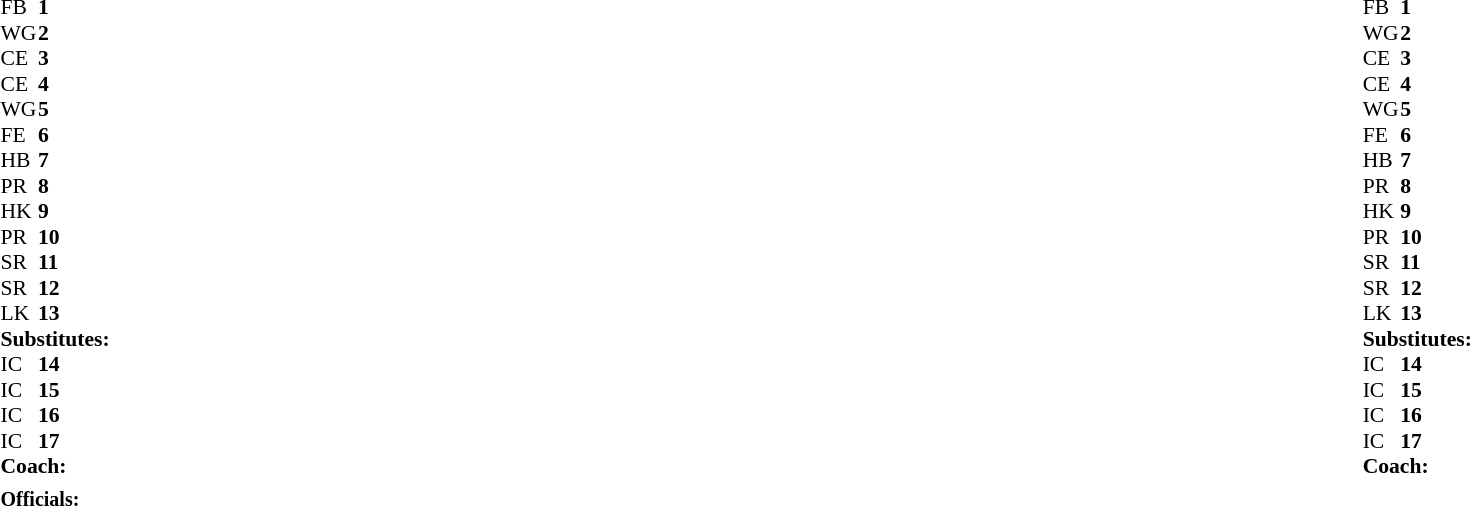<table class="mw-collapsible mw-collapsed" width="100%">
<tr>
<td valign="top" width="50%"><br><table cellspacing="0" cellpadding="0" style="font-size: 90%">
<tr>
<th width="25"></th>
<th width="25"></th>
</tr>
<tr>
<td>FB</td>
<td><strong>1</strong></td>
<td></td>
</tr>
<tr>
<td>WG</td>
<td><strong>2</strong></td>
<td></td>
</tr>
<tr>
<td>CE</td>
<td><strong>3</strong></td>
<td></td>
</tr>
<tr>
<td>CE</td>
<td><strong>4</strong></td>
<td></td>
</tr>
<tr>
<td>WG</td>
<td><strong>5</strong></td>
<td></td>
</tr>
<tr>
<td>FE</td>
<td><strong>6</strong></td>
<td></td>
</tr>
<tr>
<td>HB</td>
<td><strong>7</strong></td>
<td></td>
</tr>
<tr>
<td>PR</td>
<td><strong>8</strong></td>
<td></td>
</tr>
<tr>
<td>HK</td>
<td><strong>9</strong></td>
<td></td>
</tr>
<tr>
<td>PR</td>
<td><strong>10</strong></td>
<td></td>
</tr>
<tr>
<td>SR</td>
<td><strong>11</strong></td>
<td></td>
</tr>
<tr>
<td>SR</td>
<td><strong>12</strong></td>
<td></td>
</tr>
<tr>
<td>LK</td>
<td><strong>13</strong></td>
<td></td>
</tr>
<tr>
<td colspan="3"><strong>Substitutes:</strong></td>
</tr>
<tr>
<td>IC</td>
<td><strong>14</strong></td>
<td></td>
</tr>
<tr>
<td>IC</td>
<td><strong>15</strong></td>
<td></td>
</tr>
<tr>
<td>IC</td>
<td><strong>16</strong></td>
<td></td>
</tr>
<tr>
<td>IC</td>
<td><strong>17</strong></td>
<td></td>
</tr>
<tr>
<td colspan="3"><strong>Coach:</strong></td>
</tr>
<tr>
<td colspan="4"></td>
</tr>
</table>
</td>
<td valign="top" width="50%"><br><table cellspacing="0" cellpadding="0" align="center" style="font-size: 90%">
<tr>
<th width="25"></th>
<th width="25"></th>
</tr>
<tr>
<td>FB</td>
<td><strong>1</strong></td>
<td></td>
</tr>
<tr>
<td>WG</td>
<td><strong>2</strong></td>
<td></td>
</tr>
<tr>
<td>CE</td>
<td><strong>3</strong></td>
<td></td>
</tr>
<tr>
<td>CE</td>
<td><strong>4</strong></td>
<td></td>
</tr>
<tr>
<td>WG</td>
<td><strong>5</strong></td>
<td></td>
</tr>
<tr>
<td>FE</td>
<td><strong>6</strong></td>
<td></td>
</tr>
<tr>
<td>HB</td>
<td><strong>7</strong></td>
<td></td>
</tr>
<tr>
<td>PR</td>
<td><strong>8</strong></td>
<td></td>
</tr>
<tr>
<td>HK</td>
<td><strong>9</strong></td>
<td></td>
</tr>
<tr>
<td>PR</td>
<td><strong>10</strong></td>
<td></td>
</tr>
<tr>
<td>SR</td>
<td><strong>11</strong></td>
<td></td>
</tr>
<tr>
<td>SR</td>
<td><strong>12</strong></td>
<td></td>
</tr>
<tr>
<td>LK</td>
<td><strong>13</strong></td>
<td></td>
</tr>
<tr>
<td colspan="3"><strong>Substitutes:</strong></td>
</tr>
<tr>
<td>IC</td>
<td><strong>14</strong></td>
<td></td>
</tr>
<tr>
<td>IC</td>
<td><strong>15</strong></td>
<td></td>
</tr>
<tr>
<td>IC</td>
<td><strong>16</strong></td>
<td></td>
</tr>
<tr>
<td>IC</td>
<td><strong>17</strong></td>
<td></td>
</tr>
<tr>
<td colspan="3"><strong>Coach:</strong></td>
</tr>
<tr>
<td colspan="4"></td>
</tr>
</table>
</td>
</tr>
<tr>
<td><strong><small>Officials:</small></strong></td>
<td></td>
</tr>
</table>
